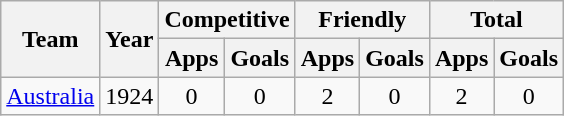<table class="wikitable" style="text-align:center">
<tr>
<th rowspan=2>Team</th>
<th rowspan=2>Year</th>
<th colspan=2>Competitive</th>
<th colspan=2>Friendly</th>
<th colspan=2>Total</th>
</tr>
<tr>
<th>Apps</th>
<th>Goals</th>
<th>Apps</th>
<th>Goals</th>
<th>Apps</th>
<th>Goals</th>
</tr>
<tr>
<td><a href='#'>Australia</a></td>
<td>1924</td>
<td>0</td>
<td>0</td>
<td>2</td>
<td>0</td>
<td>2</td>
<td>0</td>
</tr>
</table>
